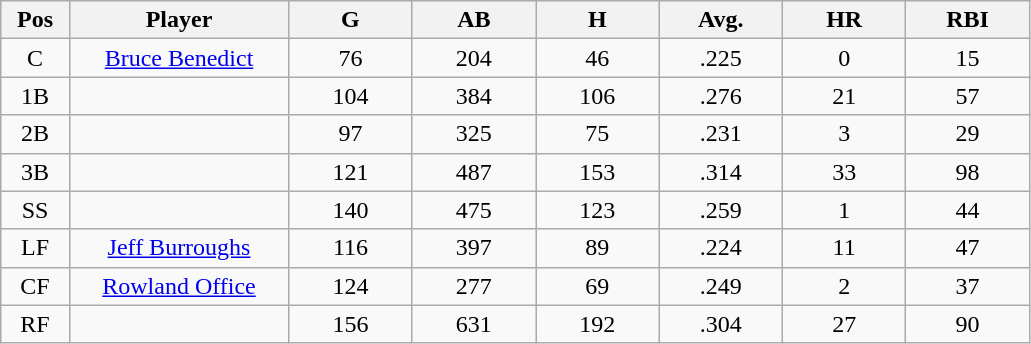<table class="wikitable sortable">
<tr>
<th bgcolor="#DDDDFF" width="5%">Pos</th>
<th bgcolor="#DDDDFF" width="16%">Player</th>
<th bgcolor="#DDDDFF" width="9%">G</th>
<th bgcolor="#DDDDFF" width="9%">AB</th>
<th bgcolor="#DDDDFF" width="9%">H</th>
<th bgcolor="#DDDDFF" width="9%">Avg.</th>
<th bgcolor="#DDDDFF" width="9%">HR</th>
<th bgcolor="#DDDDFF" width="9%">RBI</th>
</tr>
<tr align="center">
<td>C</td>
<td><a href='#'>Bruce Benedict</a></td>
<td>76</td>
<td>204</td>
<td>46</td>
<td>.225</td>
<td>0</td>
<td>15</td>
</tr>
<tr align=center>
<td>1B</td>
<td></td>
<td>104</td>
<td>384</td>
<td>106</td>
<td>.276</td>
<td>21</td>
<td>57</td>
</tr>
<tr align="center">
<td>2B</td>
<td></td>
<td>97</td>
<td>325</td>
<td>75</td>
<td>.231</td>
<td>3</td>
<td>29</td>
</tr>
<tr align="center">
<td>3B</td>
<td></td>
<td>121</td>
<td>487</td>
<td>153</td>
<td>.314</td>
<td>33</td>
<td>98</td>
</tr>
<tr align="center">
<td>SS</td>
<td></td>
<td>140</td>
<td>475</td>
<td>123</td>
<td>.259</td>
<td>1</td>
<td>44</td>
</tr>
<tr align="center">
<td>LF</td>
<td><a href='#'>Jeff Burroughs</a></td>
<td>116</td>
<td>397</td>
<td>89</td>
<td>.224</td>
<td>11</td>
<td>47</td>
</tr>
<tr align=center>
<td>CF</td>
<td><a href='#'>Rowland Office</a></td>
<td>124</td>
<td>277</td>
<td>69</td>
<td>.249</td>
<td>2</td>
<td>37</td>
</tr>
<tr align=center>
<td>RF</td>
<td></td>
<td>156</td>
<td>631</td>
<td>192</td>
<td>.304</td>
<td>27</td>
<td>90</td>
</tr>
</table>
